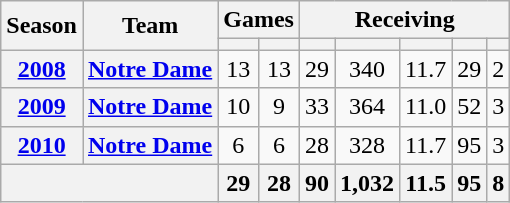<table class="wikitable" style="text-align:center;">
<tr>
<th rowspan="2">Season</th>
<th rowspan="2">Team</th>
<th colspan="2">Games</th>
<th colspan="5">Receiving</th>
</tr>
<tr>
<th></th>
<th></th>
<th></th>
<th></th>
<th></th>
<th></th>
<th></th>
</tr>
<tr>
<th><a href='#'>2008</a></th>
<th><a href='#'>Notre Dame</a></th>
<td>13</td>
<td>13</td>
<td>29</td>
<td>340</td>
<td>11.7</td>
<td>29</td>
<td>2</td>
</tr>
<tr>
<th><a href='#'>2009</a></th>
<th><a href='#'>Notre Dame</a></th>
<td>10</td>
<td>9</td>
<td>33</td>
<td>364</td>
<td>11.0</td>
<td>52</td>
<td>3</td>
</tr>
<tr>
<th><a href='#'>2010</a></th>
<th><a href='#'>Notre Dame</a></th>
<td>6</td>
<td>6</td>
<td>28</td>
<td>328</td>
<td>11.7</td>
<td>95</td>
<td>3</td>
</tr>
<tr>
<th colspan="2"></th>
<th>29</th>
<th>28</th>
<th>90</th>
<th>1,032</th>
<th>11.5</th>
<th>95</th>
<th>8</th>
</tr>
</table>
